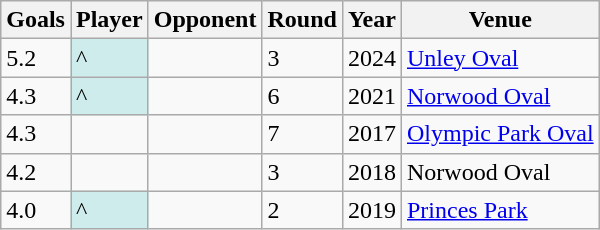<table class="wikitable sortable">
<tr>
<th><strong>Goals</strong></th>
<th><strong>Player</strong></th>
<th><strong>Opponent</strong></th>
<th>Round</th>
<th>Year</th>
<th>Venue</th>
</tr>
<tr>
<td>5.2</td>
<td style="text-align:left; background:#cfecec;">^</td>
<td></td>
<td>3</td>
<td>2024</td>
<td><a href='#'>Unley Oval</a></td>
</tr>
<tr>
<td>4.3</td>
<td style="text-align:left; background:#cfecec;">^</td>
<td></td>
<td>6</td>
<td>2021</td>
<td><a href='#'>Norwood Oval</a></td>
</tr>
<tr>
<td>4.3</td>
<td></td>
<td></td>
<td>7</td>
<td>2017</td>
<td><a href='#'>Olympic Park Oval</a></td>
</tr>
<tr>
<td>4.2</td>
<td></td>
<td></td>
<td>3</td>
<td>2018</td>
<td>Norwood Oval</td>
</tr>
<tr>
<td>4.0</td>
<td style="text-align:left; background:#cfecec;">^</td>
<td></td>
<td>2</td>
<td>2019</td>
<td><a href='#'>Princes Park</a></td>
</tr>
</table>
